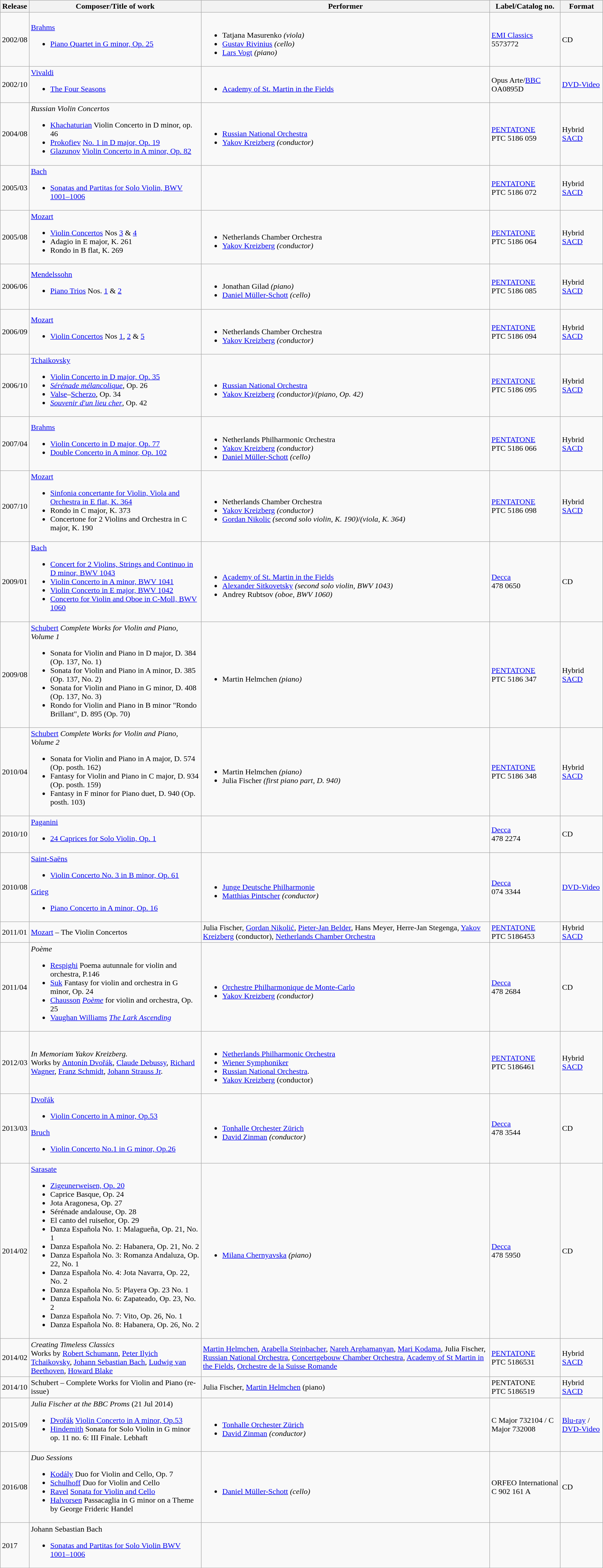<table class="wikitable sortable">
<tr>
<th>Release</th>
<th>Composer/Title of work</th>
<th class="unsortable">Performer</th>
<th>Label/Catalog no.</th>
<th>Format</th>
</tr>
<tr>
<td>2002/08</td>
<td><a href='#'>Brahms</a><br><ul><li><a href='#'>Piano Quartet in G minor, Op. 25</a></li></ul></td>
<td><br><ul><li>Tatjana Masurenko <em>(viola)</em></li><li><a href='#'>Gustav Rivinius</a> <em>(cello)</em></li><li><a href='#'>Lars Vogt</a> <em>(piano)</em></li></ul></td>
<td><a href='#'>EMI Classics</a><br>5573772</td>
<td>CD</td>
</tr>
<tr>
<td>2002/10</td>
<td><a href='#'>Vivaldi</a><br><ul><li><a href='#'>The Four Seasons</a></li></ul></td>
<td><br><ul><li><a href='#'>Academy of St. Martin in the Fields</a></li></ul></td>
<td>Opus Arte/<a href='#'>BBC</a><br>OA0895D</td>
<td><a href='#'>DVD-Video</a></td>
</tr>
<tr>
<td>2004/08</td>
<td><em>Russian Violin Concertos</em><br><ul><li><a href='#'>Khachaturian</a> Violin Concerto in D minor, op. 46</li><li><a href='#'>Prokofiev</a> <a href='#'>No. 1 in D major, Op. 19</a></li><li><a href='#'>Glazunov</a> <a href='#'>Violin Concerto in A minor, Op. 82</a></li></ul></td>
<td><br><ul><li><a href='#'>Russian National Orchestra</a></li><li><a href='#'>Yakov Kreizberg</a> <em>(conductor)</em></li></ul></td>
<td><a href='#'>PENTATONE</a><br>PTC 5186 059</td>
<td>Hybrid <a href='#'>SACD</a></td>
</tr>
<tr>
<td>2005/03</td>
<td><a href='#'>Bach</a><br><ul><li><a href='#'>Sonatas and Partitas for Solo Violin, BWV 1001–1006</a></li></ul></td>
<td></td>
<td><a href='#'>PENTATONE</a><br>PTC 5186 072</td>
<td>Hybrid <a href='#'>SACD</a></td>
</tr>
<tr>
<td>2005/08</td>
<td><a href='#'>Mozart</a><br><ul><li><a href='#'>Violin Concertos</a> Nos <a href='#'>3</a> & <a href='#'>4</a></li><li>Adagio in E major, K. 261</li><li>Rondo in B flat, K. 269</li></ul></td>
<td><br><ul><li>Netherlands Chamber Orchestra</li><li><a href='#'>Yakov Kreizberg</a> <em>(conductor)</em></li></ul></td>
<td><a href='#'>PENTATONE</a><br>PTC 5186 064</td>
<td>Hybrid <a href='#'>SACD</a></td>
</tr>
<tr>
<td>2006/06</td>
<td><a href='#'>Mendelssohn</a><br><ul><li><a href='#'>Piano Trios</a> Nos. <a href='#'>1</a> & <a href='#'>2</a></li></ul></td>
<td><br><ul><li>Jonathan Gilad <em>(piano)</em></li><li><a href='#'>Daniel Müller-Schott</a> <em>(cello)</em></li></ul></td>
<td><a href='#'>PENTATONE</a><br>PTC 5186 085</td>
<td>Hybrid <a href='#'>SACD</a></td>
</tr>
<tr>
<td>2006/09</td>
<td><a href='#'>Mozart</a><br><ul><li><a href='#'>Violin Concertos</a> Nos <a href='#'>1</a>, <a href='#'>2</a> & <a href='#'>5</a></li></ul></td>
<td><br><ul><li>Netherlands Chamber Orchestra</li><li><a href='#'>Yakov Kreizberg</a> <em>(conductor)</em></li></ul></td>
<td><a href='#'>PENTATONE</a><br>PTC 5186 094</td>
<td>Hybrid <a href='#'>SACD</a></td>
</tr>
<tr>
<td>2006/10</td>
<td><a href='#'>Tchaikovsky</a><br><ul><li><a href='#'>Violin Concerto in D major, Op. 35</a></li><li><em><a href='#'>Sérénade mélancolique</a></em>, Op. 26</li><li><a href='#'>Valse</a>–<a href='#'>Scherzo</a>, Op. 34</li><li><em><a href='#'>Souvenir d'un lieu cher</a></em>, Op. 42</li></ul></td>
<td><br><ul><li><a href='#'>Russian National Orchestra</a></li><li><a href='#'>Yakov Kreizberg</a> <em>(conductor)</em>/<em>(piano, Op. 42)</em></li></ul></td>
<td><a href='#'>PENTATONE</a><br>PTC 5186 095</td>
<td>Hybrid <a href='#'>SACD</a></td>
</tr>
<tr>
<td>2007/04</td>
<td><a href='#'>Brahms</a><br><ul><li><a href='#'>Violin Concerto in D major, Op. 77</a></li><li><a href='#'>Double Concerto in A minor, Op. 102</a></li></ul></td>
<td><br><ul><li>Netherlands Philharmonic Orchestra</li><li><a href='#'>Yakov Kreizberg</a> <em>(conductor)</em></li><li><a href='#'>Daniel Müller-Schott</a> <em>(cello)</em></li></ul></td>
<td><a href='#'>PENTATONE</a><br>PTC 5186 066</td>
<td>Hybrid <a href='#'>SACD</a></td>
</tr>
<tr>
<td>2007/10</td>
<td><a href='#'>Mozart</a><br><ul><li><a href='#'>Sinfonia concertante for Violin, Viola and Orchestra in E flat, K. 364</a></li><li>Rondo in C major, K. 373</li><li>Concertone for 2 Violins and Orchestra in C major, K. 190</li></ul></td>
<td><br><ul><li>Netherlands Chamber Orchestra</li><li><a href='#'>Yakov Kreizberg</a> <em>(conductor)</em></li><li><a href='#'>Gordan Nikolic</a> <em>(second solo violin, K. 190)</em>/<em>(viola, K. 364)</em></li></ul></td>
<td><a href='#'>PENTATONE</a><br>PTC 5186 098</td>
<td>Hybrid <a href='#'>SACD</a></td>
</tr>
<tr>
<td>2009/01</td>
<td><a href='#'>Bach</a><br><ul><li><a href='#'>Concert for 2 Violins, Strings and Continuo in D minor, BWV 1043</a></li><li><a href='#'>Violin Concerto in A minor, BWV 1041</a></li><li><a href='#'>Violin Concerto in E major, BWV 1042</a></li><li><a href='#'>Concerto for Violin and Oboe in C-Moll, BWV 1060</a></li></ul></td>
<td><br><ul><li><a href='#'>Academy of St. Martin in the Fields</a></li><li><a href='#'>Alexander Sitkovetsky</a> <em>(second solo violin, BWV 1043)</em></li><li>Andrey Rubtsov <em>(oboe, BWV 1060)</em></li></ul></td>
<td><a href='#'>Decca</a><br>478 0650</td>
<td>CD</td>
</tr>
<tr>
<td>2009/08</td>
<td><a href='#'>Schubert</a> <em>Complete Works for Violin and Piano, Volume 1</em><br><ul><li>Sonata for Violin and Piano in D major, D. 384 (Op. 137, No. 1)</li><li>Sonata for Violin and Piano in A minor, D. 385 (Op. 137, No. 2)</li><li>Sonata for Violin and Piano in G minor, D. 408 (Op. 137, No. 3)</li><li>Rondo for Violin and Piano in B minor "Rondo Brillant", D. 895 (Op. 70)</li></ul></td>
<td><br><ul><li>Martin Helmchen <em>(piano)</em></li></ul></td>
<td><a href='#'>PENTATONE</a><br>PTC 5186 347</td>
<td>Hybrid <a href='#'>SACD</a></td>
</tr>
<tr>
<td>2010/04</td>
<td><a href='#'>Schubert</a> <em>Complete Works for Violin and Piano, Volume 2</em><br><ul><li>Sonata for Violin and Piano in A major, D. 574 (Op. posth. 162)</li><li>Fantasy for Violin and Piano in C major, D. 934 (Op. posth. 159)</li><li>Fantasy in F minor for Piano duet, D. 940 (Op. posth. 103)</li></ul></td>
<td><br><ul><li>Martin Helmchen <em>(piano)</em></li><li>Julia Fischer <em>(first piano part, D. 940)</em></li></ul></td>
<td><a href='#'>PENTATONE</a><br>PTC 5186 348</td>
<td>Hybrid <a href='#'>SACD</a></td>
</tr>
<tr>
<td>2010/10</td>
<td><a href='#'>Paganini</a><br><ul><li><a href='#'>24 Caprices for Solo Violin, Op. 1</a></li></ul></td>
<td></td>
<td><a href='#'>Decca</a><br>478 2274</td>
<td>CD</td>
</tr>
<tr>
<td>2010/08</td>
<td><a href='#'>Saint-Saëns</a><br><ul><li><a href='#'>Violin Concerto No. 3 in B minor, Op. 61</a></li></ul><a href='#'>Grieg</a><ul><li><a href='#'>Piano Concerto in A minor, Op. 16</a></li></ul></td>
<td><br><ul><li><a href='#'>Junge Deutsche Philharmonie</a></li><li><a href='#'>Matthias Pintscher</a> <em>(conductor)</em></li></ul></td>
<td><a href='#'>Decca</a><br>074 3344</td>
<td><a href='#'>DVD-Video</a></td>
</tr>
<tr>
<td>2011/01</td>
<td><a href='#'>Mozart</a> – The Violin Concertos</td>
<td>Julia Fischer, <a href='#'>Gordan Nikolić</a>, <a href='#'>Pieter-Jan Belder</a>, Hans Meyer, Herre-Jan Stegenga, <a href='#'>Yakov Kreizberg</a> (conductor), <a href='#'>Netherlands Chamber Orchestra</a></td>
<td><a href='#'>PENTATONE</a><br>PTC 5186453</td>
<td>Hybrid <a href='#'>SACD</a></td>
</tr>
<tr>
<td>2011/04</td>
<td><em>Poème</em><br><ul><li><a href='#'>Respighi</a> Poema autunnale for violin and orchestra, P.146</li><li><a href='#'>Suk</a> Fantasy for violin and orchestra in G minor, Op. 24</li><li><a href='#'>Chausson</a> <em><a href='#'>Poème</a></em> for violin and orchestra, Op. 25</li><li><a href='#'>Vaughan Williams</a> <em><a href='#'>The Lark Ascending</a></em></li></ul></td>
<td><br><ul><li><a href='#'>Orchestre Philharmonique de Monte-Carlo</a></li><li><a href='#'>Yakov Kreizberg</a> <em>(conductor)</em></li></ul></td>
<td><a href='#'>Decca</a><br>478 2684</td>
<td>CD</td>
</tr>
<tr>
<td>2012/03</td>
<td><em>In Memoriam Yakov Kreizberg.</em><br>Works by <a href='#'>Antonín Dvořák</a>, <a href='#'>Claude Debussy</a>, <a href='#'>Richard Wagner</a>, <a href='#'>Franz Schmidt</a>, <a href='#'>Johann Strauss Jr</a>.</td>
<td><br><ul><li><a href='#'>Netherlands Philharmonic Orchestra</a></li><li><a href='#'>Wiener Symphoniker</a></li><li><a href='#'>Russian National Orchestra</a>.</li><li><a href='#'>Yakov Kreizberg</a> (conductor)</li></ul></td>
<td><a href='#'>PENTATONE</a><br>PTC 5186461</td>
<td>Hybrid <a href='#'>SACD</a></td>
</tr>
<tr>
<td>2013/03</td>
<td><a href='#'>Dvořák</a><br><ul><li><a href='#'>Violin Concerto in A minor, Op.53</a></li></ul><a href='#'>Bruch</a><ul><li><a href='#'>Violin Concerto No.1 in G minor, Op.26</a></li></ul></td>
<td><br><ul><li><a href='#'>Tonhalle Orchester Zürich</a></li><li><a href='#'>David Zinman</a> <em>(conductor)</em></li></ul></td>
<td><a href='#'>Decca</a><br>478 3544</td>
<td>CD</td>
</tr>
<tr>
<td>2014/02</td>
<td><a href='#'>Sarasate</a><br><ul><li><a href='#'>Zigeunerweisen, Op. 20</a></li><li>Caprice Basque, Op. 24</li><li>Jota Aragonesa, Op. 27</li><li>Sérénade andalouse, Op. 28</li><li>El canto del ruiseñor, Op. 29</li><li>Danza Española No. 1: Malagueña, Op. 21, No. 1</li><li>Danza Española No. 2: Habanera, Op. 21, No. 2</li><li>Danza Española No. 3: Romanza Andaluza, Op. 22, No. 1</li><li>Danza Española No. 4: Jota Navarra, Op. 22, No. 2</li><li>Danza Española No. 5: Playera Op. 23 No. 1</li><li>Danza Española No. 6: Zapateado, Op. 23, No. 2</li><li>Danza Española No. 7: Vito, Op. 26, No. 1</li><li>Danza Española No. 8: Habanera, Op. 26, No. 2</li></ul></td>
<td><br><ul><li><a href='#'>Milana Chernyavska</a> <em>(piano)</em></li></ul></td>
<td><a href='#'>Decca</a><br>478 5950</td>
<td>CD</td>
</tr>
<tr>
<td>2014/02</td>
<td><em>Creating Timeless Classics</em><br>Works by <a href='#'>Robert Schumann</a>, <a href='#'>Peter Ilyich Tchaikovsky</a>, <a href='#'>Johann Sebastian Bach</a>, <a href='#'>Ludwig van Beethoven</a>, <a href='#'>Howard Blake</a></td>
<td><a href='#'>Martin Helmchen</a>, <a href='#'>Arabella Steinbacher</a>, <a href='#'>Nareh Arghamanyan</a>, <a href='#'>Mari Kodama</a>, Julia Fischer, <a href='#'>Russian National Orchestra</a>, <a href='#'>Concertgebouw Chamber Orchestra</a>, <a href='#'>Academy of St Martin in the Fields</a>, <a href='#'>Orchestre de la Suisse Romande</a></td>
<td><a href='#'>PENTATONE</a><br>PTC 5186531</td>
<td>Hybrid <a href='#'>SACD</a></td>
</tr>
<tr>
<td>2014/10</td>
<td>Schubert – Complete Works for Violin and Piano (re-issue)</td>
<td>Julia Fischer, <a href='#'>Martin Helmchen</a> (piano)</td>
<td>PENTATONE<br>PTC 5186519</td>
<td>Hybrid <a href='#'>SACD</a></td>
</tr>
<tr>
<td>2015/09</td>
<td><em>Julia Fischer at the BBC Proms</em> (21 Jul 2014)<br><ul><li><a href='#'>Dvořák</a> <a href='#'>Violin Concerto in A minor, Op.53</a></li><li><a href='#'>Hindemith</a> Sonata for Solo Violin in G minor op. 11 no. 6: III Finale. Lebhaft</li></ul></td>
<td><br><ul><li><a href='#'>Tonhalle Orchester Zürich</a></li><li><a href='#'>David Zinman</a> <em>(conductor)</em></li></ul></td>
<td>C Major 732104 / C Major 732008</td>
<td><a href='#'>Blu-ray</a> / <a href='#'>DVD-Video</a></td>
</tr>
<tr>
<td>2016/08</td>
<td><em>Duo Sessions</em><br><ul><li><a href='#'>Kodály</a> Duo for Violin and Cello, Op. 7</li><li><a href='#'>Schulhoff</a> Duo for Violin and Cello</li><li><a href='#'>Ravel</a> <a href='#'>Sonata for Violin and Cello</a></li><li><a href='#'>Halvorsen</a> Passacaglia in G minor on a Theme by George Frideric Handel</li></ul></td>
<td><br><ul><li><a href='#'>Daniel Müller-Schott</a> <em>(cello)</em></li></ul></td>
<td>ORFEO International<br>C 902 161 A</td>
<td>CD</td>
</tr>
<tr>
<td>2017</td>
<td>Johann Sebastian Bach<br><ul><li><a href='#'>Sonatas and Partitas for Solo Violin BWV 1001–1006</a></li></ul></td>
<td></td>
<td></td>
<td></td>
</tr>
</table>
